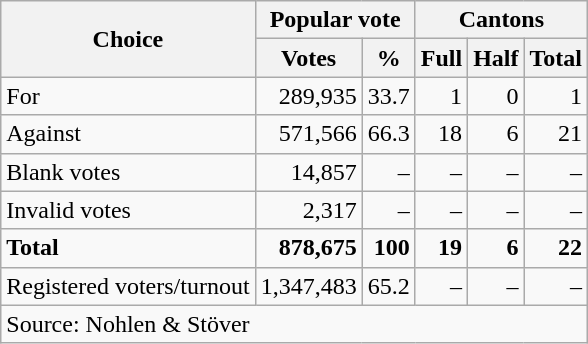<table class=wikitable style=text-align:right>
<tr>
<th rowspan=2>Choice</th>
<th colspan=2>Popular vote</th>
<th colspan=3>Cantons</th>
</tr>
<tr>
<th>Votes</th>
<th>%</th>
<th>Full</th>
<th>Half</th>
<th>Total</th>
</tr>
<tr>
<td align=left>For</td>
<td>289,935</td>
<td>33.7</td>
<td>1</td>
<td>0</td>
<td>1</td>
</tr>
<tr>
<td align=left>Against</td>
<td>571,566</td>
<td>66.3</td>
<td>18</td>
<td>6</td>
<td>21</td>
</tr>
<tr>
<td align=left>Blank votes</td>
<td>14,857</td>
<td>–</td>
<td>–</td>
<td>–</td>
<td>–</td>
</tr>
<tr>
<td align=left>Invalid votes</td>
<td>2,317</td>
<td>–</td>
<td>–</td>
<td>–</td>
<td>–</td>
</tr>
<tr>
<td align=left><strong>Total</strong></td>
<td><strong>878,675</strong></td>
<td><strong>100</strong></td>
<td><strong>19</strong></td>
<td><strong>6</strong></td>
<td><strong>22</strong></td>
</tr>
<tr>
<td align=left>Registered voters/turnout</td>
<td>1,347,483</td>
<td>65.2</td>
<td>–</td>
<td>–</td>
<td>–</td>
</tr>
<tr>
<td align=left colspan=6>Source: Nohlen & Stöver</td>
</tr>
</table>
